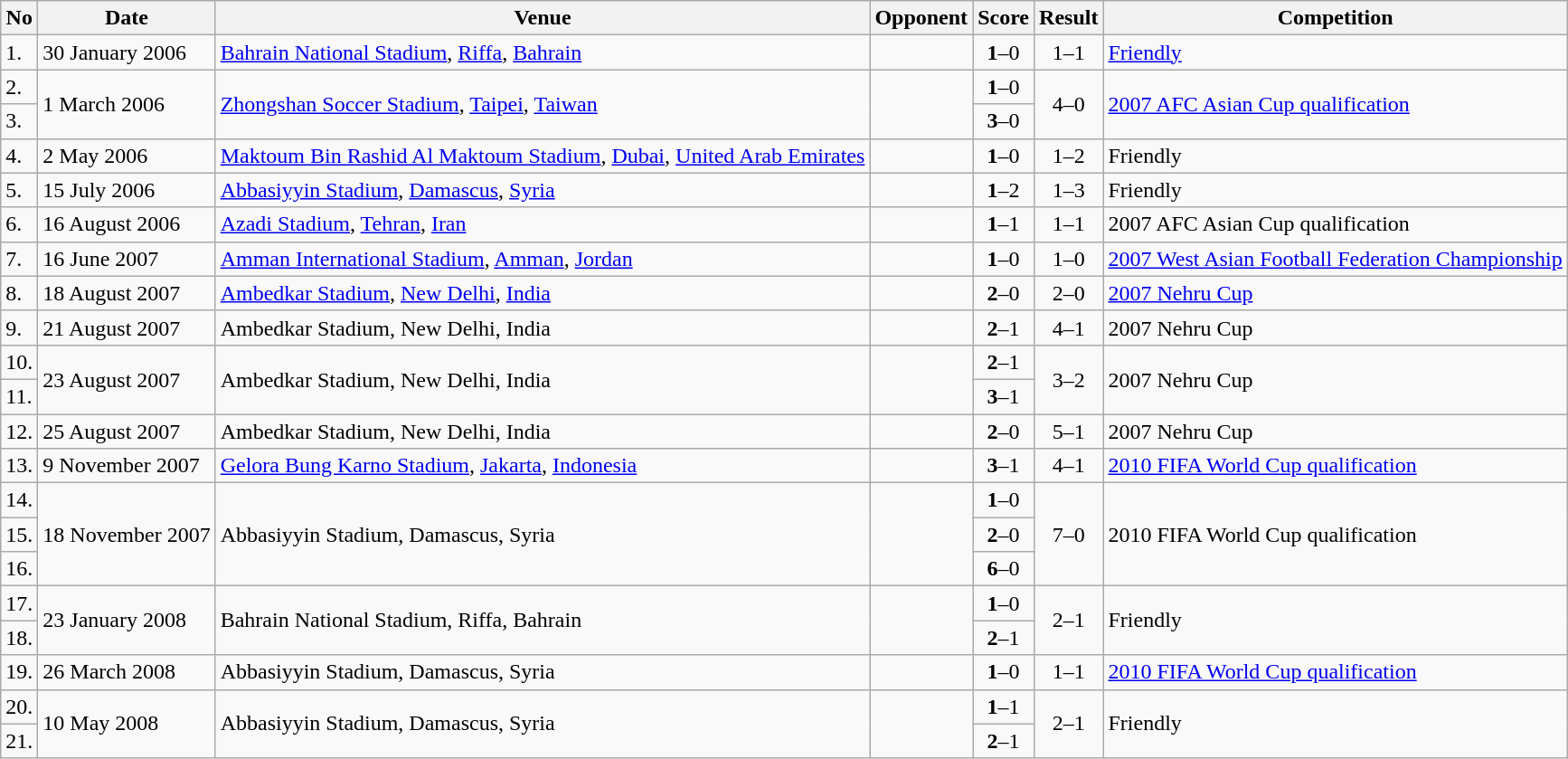<table class="wikitable" style="font-size:100%;">
<tr>
<th>No</th>
<th>Date</th>
<th>Venue</th>
<th>Opponent</th>
<th>Score</th>
<th>Result</th>
<th>Competition</th>
</tr>
<tr>
<td>1.</td>
<td>30 January 2006</td>
<td><a href='#'>Bahrain National Stadium</a>, <a href='#'>Riffa</a>, <a href='#'>Bahrain</a></td>
<td></td>
<td align=center><strong>1</strong>–0</td>
<td align=center>1–1</td>
<td><a href='#'>Friendly</a></td>
</tr>
<tr>
<td>2.</td>
<td rowspan="2">1 March 2006</td>
<td rowspan="2"><a href='#'>Zhongshan Soccer Stadium</a>, <a href='#'>Taipei</a>, <a href='#'>Taiwan</a></td>
<td rowspan="2"></td>
<td align=center><strong>1</strong>–0</td>
<td rowspan="2" style="text-align:center">4–0</td>
<td rowspan="2"><a href='#'>2007 AFC Asian Cup qualification</a></td>
</tr>
<tr>
<td>3.</td>
<td align=center><strong>3</strong>–0</td>
</tr>
<tr>
<td>4.</td>
<td>2 May 2006</td>
<td><a href='#'>Maktoum Bin Rashid Al Maktoum Stadium</a>, <a href='#'>Dubai</a>, <a href='#'>United Arab Emirates</a></td>
<td></td>
<td align=center><strong>1</strong>–0</td>
<td align=center>1–2</td>
<td>Friendly</td>
</tr>
<tr>
<td>5.</td>
<td>15 July 2006</td>
<td><a href='#'>Abbasiyyin Stadium</a>, <a href='#'>Damascus</a>, <a href='#'>Syria</a></td>
<td></td>
<td align=center><strong>1</strong>–2</td>
<td align=center>1–3</td>
<td>Friendly</td>
</tr>
<tr>
<td>6.</td>
<td>16 August 2006</td>
<td><a href='#'>Azadi Stadium</a>, <a href='#'>Tehran</a>, <a href='#'>Iran</a></td>
<td></td>
<td align=center><strong>1</strong>–1</td>
<td align=center>1–1</td>
<td>2007 AFC Asian Cup qualification</td>
</tr>
<tr>
<td>7.</td>
<td>16 June 2007</td>
<td><a href='#'>Amman International Stadium</a>, <a href='#'>Amman</a>, <a href='#'>Jordan</a></td>
<td></td>
<td align=center><strong>1</strong>–0</td>
<td align=center>1–0</td>
<td><a href='#'>2007 West Asian Football Federation Championship</a></td>
</tr>
<tr>
<td>8.</td>
<td>18 August 2007</td>
<td><a href='#'>Ambedkar Stadium</a>, <a href='#'>New Delhi</a>, <a href='#'>India</a></td>
<td></td>
<td align=center><strong>2</strong>–0</td>
<td align=center>2–0</td>
<td><a href='#'>2007 Nehru Cup</a></td>
</tr>
<tr>
<td>9.</td>
<td>21 August 2007</td>
<td>Ambedkar Stadium, New Delhi, India</td>
<td></td>
<td align=center><strong>2</strong>–1</td>
<td align=center>4–1</td>
<td>2007 Nehru Cup</td>
</tr>
<tr>
<td>10.</td>
<td rowspan="2">23 August 2007</td>
<td rowspan="2">Ambedkar Stadium, New Delhi, India</td>
<td rowspan="2"></td>
<td align=center><strong>2</strong>–1</td>
<td rowspan="2" style="text-align:center">3–2</td>
<td rowspan="2">2007 Nehru Cup</td>
</tr>
<tr>
<td>11.</td>
<td align=center><strong>3</strong>–1</td>
</tr>
<tr>
<td>12.</td>
<td>25 August 2007</td>
<td>Ambedkar Stadium, New Delhi, India</td>
<td></td>
<td align=center><strong>2</strong>–0</td>
<td align=center>5–1</td>
<td>2007 Nehru Cup</td>
</tr>
<tr>
<td>13.</td>
<td>9 November 2007</td>
<td><a href='#'>Gelora Bung Karno Stadium</a>, <a href='#'>Jakarta</a>, <a href='#'>Indonesia</a></td>
<td></td>
<td align=center><strong>3</strong>–1</td>
<td align=center>4–1</td>
<td><a href='#'>2010 FIFA World Cup qualification</a></td>
</tr>
<tr>
<td>14.</td>
<td rowspan="3">18 November 2007</td>
<td rowspan="3">Abbasiyyin Stadium, Damascus, Syria</td>
<td rowspan="3"></td>
<td align=center><strong>1</strong>–0</td>
<td rowspan="3" style="text-align:center">7–0</td>
<td rowspan="3">2010 FIFA World Cup qualification</td>
</tr>
<tr>
<td>15.</td>
<td align=center><strong>2</strong>–0</td>
</tr>
<tr>
<td>16.</td>
<td align=center><strong>6</strong>–0</td>
</tr>
<tr>
<td>17.</td>
<td rowspan="2">23 January 2008</td>
<td rowspan="2">Bahrain National Stadium, Riffa, Bahrain</td>
<td rowspan="2"></td>
<td align=center><strong>1</strong>–0</td>
<td rowspan="2" style="text-align:center">2–1</td>
<td rowspan="2">Friendly</td>
</tr>
<tr>
<td>18.</td>
<td align=center><strong>2</strong>–1</td>
</tr>
<tr>
<td>19.</td>
<td>26 March 2008</td>
<td>Abbasiyyin Stadium, Damascus, Syria</td>
<td></td>
<td align=center><strong>1</strong>–0</td>
<td align=center>1–1</td>
<td><a href='#'>2010 FIFA World Cup qualification</a></td>
</tr>
<tr>
<td>20.</td>
<td rowspan="2">10 May 2008</td>
<td rowspan="2">Abbasiyyin Stadium, Damascus, Syria</td>
<td rowspan="2"></td>
<td align=center><strong>1</strong>–1</td>
<td rowspan="2" style="text-align:center">2–1</td>
<td rowspan="2">Friendly</td>
</tr>
<tr>
<td>21.</td>
<td align=center><strong>2</strong>–1</td>
</tr>
</table>
